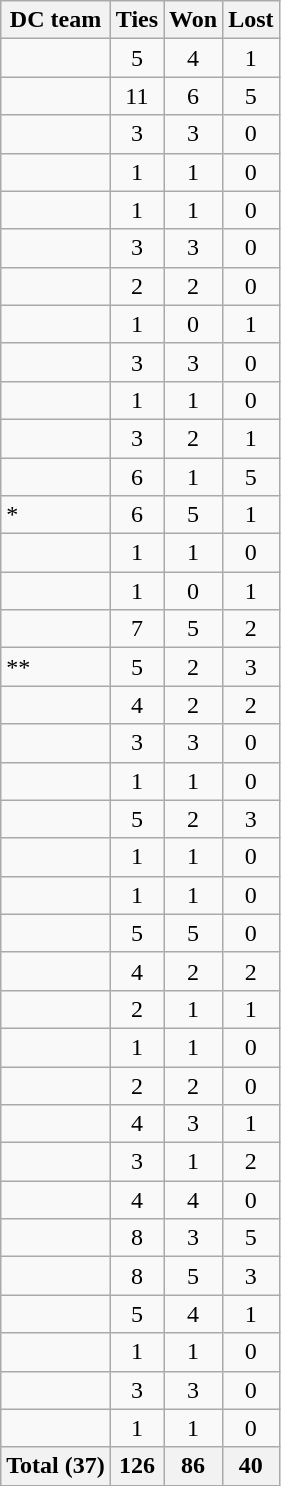<table class="wikitable sortable" style="text-align:center">
<tr>
<th>DC team</th>
<th>Ties</th>
<th>Won</th>
<th>Lost</th>
</tr>
<tr>
<td align="left"></td>
<td>5</td>
<td>4</td>
<td>1</td>
</tr>
<tr>
<td align="left"></td>
<td>11</td>
<td>6</td>
<td>5</td>
</tr>
<tr>
<td align="left"></td>
<td>3</td>
<td>3</td>
<td>0</td>
</tr>
<tr>
<td align="left"></td>
<td>1</td>
<td>1</td>
<td>0</td>
</tr>
<tr>
<td align="left"></td>
<td>1</td>
<td>1</td>
<td>0</td>
</tr>
<tr>
<td align="left"></td>
<td>3</td>
<td>3</td>
<td>0</td>
</tr>
<tr>
<td align="left"></td>
<td>2</td>
<td>2</td>
<td>0</td>
</tr>
<tr>
<td align="left"></td>
<td>1</td>
<td>0</td>
<td>1</td>
</tr>
<tr>
<td align="left"></td>
<td>3</td>
<td>3</td>
<td>0</td>
</tr>
<tr>
<td align="left"></td>
<td>1</td>
<td>1</td>
<td>0</td>
</tr>
<tr>
<td align="left"></td>
<td>3</td>
<td>2</td>
<td>1</td>
</tr>
<tr>
<td align="left"></td>
<td>6</td>
<td>1</td>
<td>5</td>
</tr>
<tr>
<td align="left" nowrap>*</td>
<td>6</td>
<td>5</td>
<td>1</td>
</tr>
<tr>
<td align="left"></td>
<td>1</td>
<td>1</td>
<td>0</td>
</tr>
<tr>
<td align="left"></td>
<td>1</td>
<td>0</td>
<td>1</td>
</tr>
<tr>
<td align="left"></td>
<td>7</td>
<td>5</td>
<td>2</td>
</tr>
<tr>
<td align="left">**</td>
<td>5</td>
<td>2</td>
<td>3</td>
</tr>
<tr>
<td align="left"></td>
<td>4</td>
<td>2</td>
<td>2</td>
</tr>
<tr>
<td align="left"></td>
<td>3</td>
<td>3</td>
<td>0</td>
</tr>
<tr>
<td align="left"></td>
<td>1</td>
<td>1</td>
<td>0</td>
</tr>
<tr>
<td align="left"></td>
<td>5</td>
<td>2</td>
<td>3</td>
</tr>
<tr>
<td align="left"></td>
<td>1</td>
<td>1</td>
<td>0</td>
</tr>
<tr>
<td align="left"></td>
<td>1</td>
<td>1</td>
<td>0</td>
</tr>
<tr>
<td align="left"></td>
<td>5</td>
<td>5</td>
<td>0</td>
</tr>
<tr>
<td align="left"></td>
<td>4</td>
<td>2</td>
<td>2</td>
</tr>
<tr>
<td align="left"></td>
<td>2</td>
<td>1</td>
<td>1</td>
</tr>
<tr>
<td align="left"></td>
<td>1</td>
<td>1</td>
<td>0</td>
</tr>
<tr>
<td align="left"></td>
<td>2</td>
<td>2</td>
<td>0</td>
</tr>
<tr>
<td align="left"></td>
<td>4</td>
<td>3</td>
<td>1</td>
</tr>
<tr>
<td align="left"></td>
<td>3</td>
<td>1</td>
<td>2</td>
</tr>
<tr>
<td align="left"></td>
<td>4</td>
<td>4</td>
<td>0</td>
</tr>
<tr>
<td align="left"></td>
<td>8</td>
<td>3</td>
<td>5</td>
</tr>
<tr>
<td align="left"></td>
<td>8</td>
<td>5</td>
<td>3</td>
</tr>
<tr>
<td align="left"></td>
<td>5</td>
<td>4</td>
<td>1</td>
</tr>
<tr>
<td align="left"></td>
<td>1</td>
<td>1</td>
<td>0</td>
</tr>
<tr>
<td align="left"></td>
<td>3</td>
<td>3</td>
<td>0</td>
</tr>
<tr>
<td align="left"></td>
<td>1</td>
<td>1</td>
<td>0</td>
</tr>
<tr>
<th align="left">Total (37)</th>
<th>126</th>
<th>86</th>
<th>40</th>
</tr>
</table>
